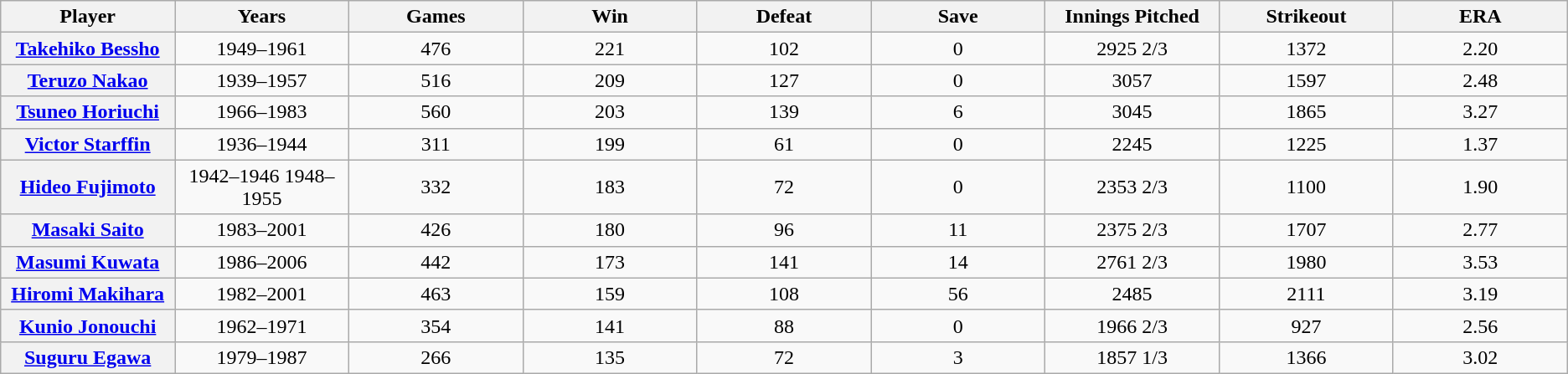<table class="sortable wikitable plainrowheaders"  style="text-align: center;">
<tr>
<th scope="col" style="width:10%;">Player</th>
<th scope="col" style="width:10%;">Years</th>
<th scope="col" style="width:10%;">Games</th>
<th scope="col" style="width:10%;">Win</th>
<th scope="col" style="width:10%;">Defeat</th>
<th scope="col" style="width:10%;">Save</th>
<th scope="col" style="width:10%;">Innings Pitched</th>
<th scope="col" style="width:10%;">Strikeout</th>
<th scope="col" style="width:10%;">ERA</th>
</tr>
<tr>
<th scope="row"><a href='#'>Takehiko Bessho</a></th>
<td>1949–1961</td>
<td>476</td>
<td>221</td>
<td>102</td>
<td>0</td>
<td>2925 2/3</td>
<td>1372</td>
<td>2.20</td>
</tr>
<tr>
<th scope="row"><a href='#'>Teruzo Nakao</a></th>
<td>1939–1957</td>
<td>516</td>
<td>209</td>
<td>127</td>
<td>0</td>
<td>3057</td>
<td>1597</td>
<td>2.48</td>
</tr>
<tr>
<th scope="row"><a href='#'>Tsuneo Horiuchi</a></th>
<td>1966–1983</td>
<td>560</td>
<td>203</td>
<td>139</td>
<td>6</td>
<td>3045</td>
<td>1865</td>
<td>3.27</td>
</tr>
<tr>
<th scope="row"><a href='#'>Victor Starffin</a></th>
<td>1936–1944</td>
<td>311</td>
<td>199</td>
<td>61</td>
<td>0</td>
<td>2245</td>
<td>1225</td>
<td>1.37</td>
</tr>
<tr>
<th scope="row"><a href='#'>Hideo Fujimoto</a></th>
<td>1942–1946 1948–1955</td>
<td>332</td>
<td>183</td>
<td>72</td>
<td>0</td>
<td>2353 2/3</td>
<td>1100</td>
<td>1.90</td>
</tr>
<tr>
<th scope="row"><a href='#'>Masaki Saito</a></th>
<td>1983–2001</td>
<td>426</td>
<td>180</td>
<td>96</td>
<td>11</td>
<td>2375 2/3</td>
<td>1707</td>
<td>2.77</td>
</tr>
<tr>
<th scope="row"><a href='#'>Masumi Kuwata</a></th>
<td>1986–2006</td>
<td>442</td>
<td>173</td>
<td>141</td>
<td>14</td>
<td>2761 2/3</td>
<td>1980</td>
<td>3.53</td>
</tr>
<tr>
<th scope="row"><a href='#'>Hiromi Makihara</a></th>
<td>1982–2001</td>
<td>463</td>
<td>159</td>
<td>108</td>
<td>56</td>
<td>2485</td>
<td>2111</td>
<td>3.19</td>
</tr>
<tr>
<th scope="row"><a href='#'>Kunio Jonouchi</a></th>
<td>1962–1971</td>
<td>354</td>
<td>141</td>
<td>88</td>
<td>0</td>
<td>1966 2/3</td>
<td>927</td>
<td>2.56</td>
</tr>
<tr>
<th scope="row"><a href='#'>Suguru Egawa</a></th>
<td>1979–1987</td>
<td>266</td>
<td>135</td>
<td>72</td>
<td>3</td>
<td>1857 1/3</td>
<td>1366</td>
<td>3.02</td>
</tr>
</table>
